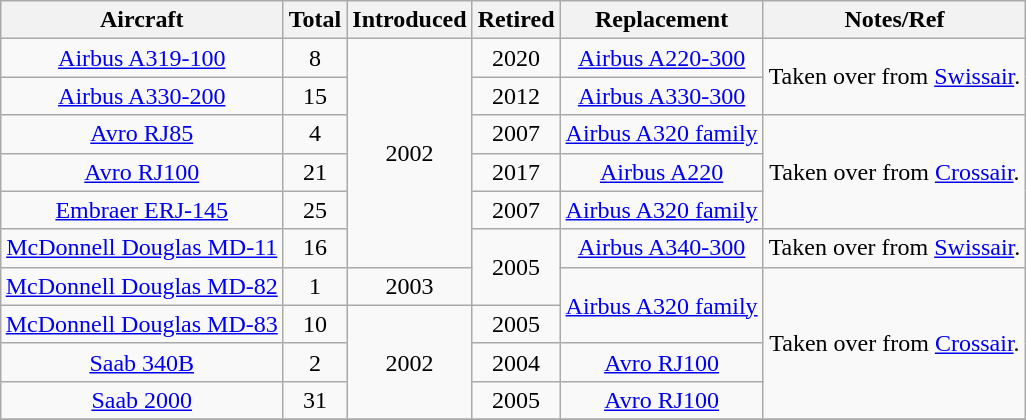<table class="wikitable" style="border-collapse:collapse;text-align:center;margin:auto;">
<tr>
<th>Aircraft</th>
<th>Total</th>
<th>Introduced</th>
<th>Retired</th>
<th>Replacement</th>
<th>Notes/Ref</th>
</tr>
<tr>
<td><a href='#'>Airbus A319-100</a></td>
<td>8</td>
<td rowspan=6>2002</td>
<td>2020</td>
<td><a href='#'>Airbus A220-300</a></td>
<td rowspan=2>Taken over from <a href='#'>Swissair</a>.</td>
</tr>
<tr>
<td><a href='#'>Airbus A330-200</a></td>
<td>15</td>
<td>2012</td>
<td><a href='#'>Airbus A330-300</a></td>
</tr>
<tr>
<td><a href='#'>Avro RJ85</a></td>
<td>4</td>
<td>2007</td>
<td><a href='#'>Airbus A320 family</a></td>
<td rowspan=3>Taken over from <a href='#'>Crossair</a>.</td>
</tr>
<tr>
<td><a href='#'>Avro RJ100</a></td>
<td>21</td>
<td>2017</td>
<td><a href='#'>Airbus A220</a></td>
</tr>
<tr>
<td><a href='#'>Embraer ERJ-145</a></td>
<td>25</td>
<td>2007</td>
<td><a href='#'>Airbus A320 family</a></td>
</tr>
<tr>
<td><a href='#'>McDonnell Douglas MD-11</a></td>
<td>16</td>
<td rowspan=2>2005</td>
<td><a href='#'>Airbus A340-300</a></td>
<td>Taken over from <a href='#'>Swissair</a>.</td>
</tr>
<tr>
<td><a href='#'>McDonnell Douglas MD-82</a></td>
<td>1</td>
<td>2003</td>
<td rowspan=2><a href='#'>Airbus A320 family</a></td>
<td rowspan=4>Taken over from <a href='#'>Crossair</a>.</td>
</tr>
<tr>
<td><a href='#'>McDonnell Douglas MD-83</a></td>
<td>10</td>
<td rowspan=3>2002</td>
<td>2005</td>
</tr>
<tr>
<td><a href='#'>Saab 340B</a></td>
<td>2</td>
<td>2004</td>
<td><a href='#'>Avro RJ100</a></td>
</tr>
<tr>
<td><a href='#'>Saab 2000</a></td>
<td>31</td>
<td>2005</td>
<td><a href='#'>Avro RJ100</a></td>
</tr>
<tr>
</tr>
</table>
